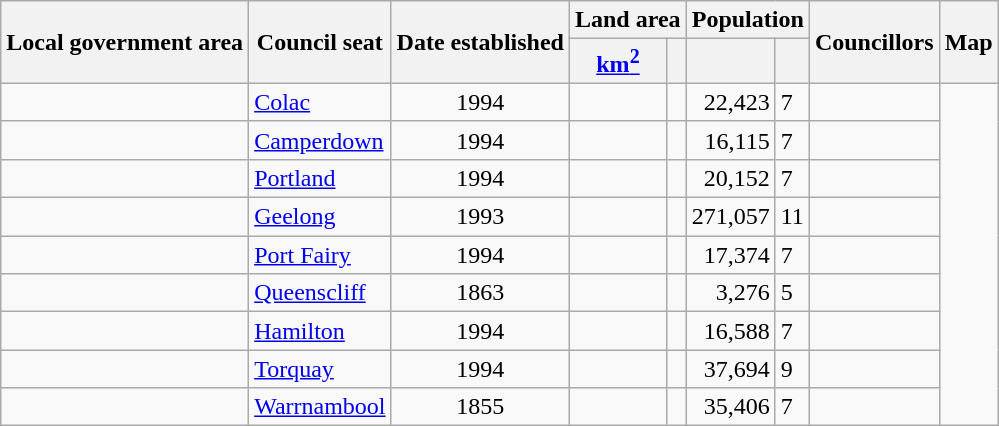<table class="wikitable sortable">
<tr>
<th scope="col" rowspan=2>Local government area</th>
<th scope="col" rowspan=2>Council seat</th>
<th scope="col" rowspan=2>Date established</th>
<th scope="col" colspan=2>Land area</th>
<th colspan="2" scope="col">Population</th>
<th scope="col" rowspan=2>Councillors<br></th>
<th rowspan="2" class="unsortable" scope="col">Map</th>
</tr>
<tr>
<th scope="col"><a href='#'>km<sup>2</sup></a></th>
<th scope="col"></th>
<th></th>
<th></th>
</tr>
<tr>
<td></td>
<td><a href='#'>Colac</a></td>
<td align="center">1994</td>
<td></td>
<td align="right"></td>
<td align="right">22,423</td>
<td>7</td>
<td></td>
</tr>
<tr>
<td></td>
<td><a href='#'>Camperdown</a></td>
<td align="center">1994</td>
<td></td>
<td align="right"></td>
<td align="right">16,115</td>
<td>7</td>
<td></td>
</tr>
<tr>
<td></td>
<td><a href='#'>Portland</a></td>
<td align="center">1994</td>
<td></td>
<td align="right"></td>
<td align="right">20,152</td>
<td>7</td>
<td></td>
</tr>
<tr>
<td></td>
<td><a href='#'>Geelong</a></td>
<td align="center">1993</td>
<td></td>
<td align="right"></td>
<td align="right">271,057</td>
<td>11</td>
<td></td>
</tr>
<tr>
<td></td>
<td><a href='#'>Port Fairy</a></td>
<td align="center">1994</td>
<td></td>
<td align="right"></td>
<td align="right">17,374</td>
<td>7</td>
<td></td>
</tr>
<tr>
<td></td>
<td><a href='#'>Queenscliff</a></td>
<td align="center">1863</td>
<td></td>
<td align="right"></td>
<td align="right">3,276</td>
<td>5</td>
<td></td>
</tr>
<tr>
<td></td>
<td><a href='#'>Hamilton</a></td>
<td align="center">1994</td>
<td></td>
<td align="right"></td>
<td align="right">16,588</td>
<td>7</td>
<td></td>
</tr>
<tr>
<td></td>
<td><a href='#'>Torquay</a></td>
<td align="center">1994</td>
<td></td>
<td align="right"></td>
<td align="right">37,694</td>
<td>9</td>
<td></td>
</tr>
<tr>
<td></td>
<td><a href='#'>Warrnambool</a></td>
<td align="center">1855</td>
<td></td>
<td align="right"></td>
<td align="right">35,406</td>
<td>7</td>
<td></td>
</tr>
</table>
